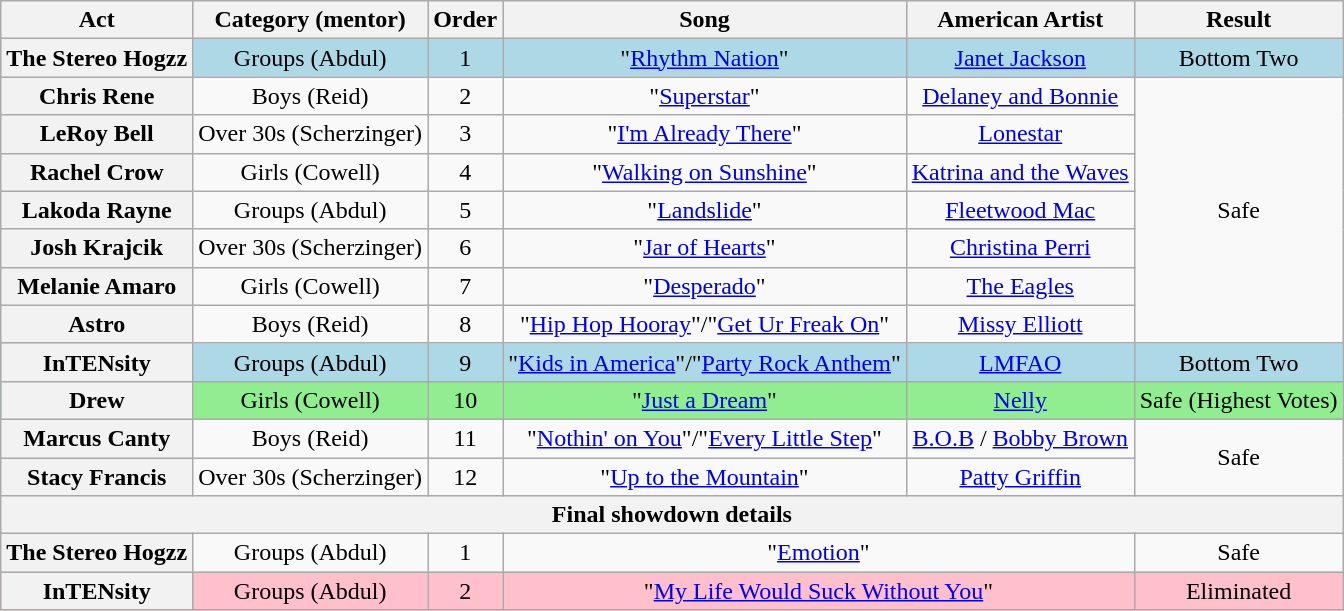<table class="wikitable plainrowheaders" style="text-align:center;">
<tr>
<th scope="col">Act</th>
<th scope="col">Category (mentor)</th>
<th scope="col">Order</th>
<th scope="col">Song</th>
<th scope="col">American Artist</th>
<th scope="col">Result</th>
</tr>
<tr style="background:lightblue;">
<th scope="row">The Stereo Hogzz</th>
<td>Groups (Abdul)</td>
<td>1</td>
<td>"<a href='#'>Rhythm Nation</a>"</td>
<td><a href='#'>Janet Jackson</a></td>
<td>Bottom Two</td>
</tr>
<tr>
<th scope="row">Chris Rene</th>
<td>Boys (Reid)</td>
<td>2</td>
<td>"<a href='#'>Superstar</a>"</td>
<td><a href='#'>Delaney and Bonnie</a></td>
<td rowspan=7>Safe</td>
</tr>
<tr>
<th scope="row">LeRoy Bell</th>
<td>Over 30s (Scherzinger)</td>
<td>3</td>
<td>"<a href='#'>I'm Already There</a>"</td>
<td><a href='#'>Lonestar</a></td>
</tr>
<tr>
<th scope="row">Rachel Crow</th>
<td>Girls (Cowell)</td>
<td>4</td>
<td>"<a href='#'>Walking on Sunshine</a>"</td>
<td><a href='#'>Katrina and the Waves</a></td>
</tr>
<tr>
<th scope="row">Lakoda Rayne</th>
<td>Groups (Abdul)</td>
<td>5</td>
<td>"<a href='#'>Landslide</a>"</td>
<td><a href='#'>Fleetwood Mac</a></td>
</tr>
<tr>
<th scope="row">Josh Krajcik</th>
<td>Over 30s (Scherzinger)</td>
<td>6</td>
<td>"<a href='#'>Jar of Hearts</a>"</td>
<td><a href='#'>Christina Perri</a></td>
</tr>
<tr>
<th scope="row">Melanie Amaro</th>
<td>Girls (Cowell)</td>
<td>7</td>
<td>"<a href='#'>Desperado</a>"</td>
<td><a href='#'>The Eagles</a></td>
</tr>
<tr>
<th scope="row">Astro</th>
<td>Boys (Reid)</td>
<td>8</td>
<td>"<a href='#'>Hip Hop Hooray</a>"/"<a href='#'>Get Ur Freak On</a>"</td>
<td><a href='#'>Missy Elliott</a></td>
</tr>
<tr style="background:lightblue;">
<th scope="row">InTENsity</th>
<td>Groups (Abdul)</td>
<td>9</td>
<td>"<a href='#'>Kids in America</a>"/"<a href='#'>Party Rock Anthem</a>"</td>
<td><a href='#'>LMFAO</a></td>
<td>Bottom Two</td>
</tr>
<tr style="background:lightgreen;">
<th scope="row">Drew</th>
<td>Girls (Cowell)</td>
<td>10</td>
<td>"<a href='#'>Just a Dream</a>"</td>
<td><a href='#'>Nelly</a></td>
<td>Safe (Highest Votes)</td>
</tr>
<tr>
<th scope="row">Marcus Canty</th>
<td>Boys (Reid)</td>
<td>11</td>
<td>"<a href='#'>Nothin' on You</a>"/"<a href='#'>Every Little Step</a>"</td>
<td><a href='#'>B.O.B</a> / <a href='#'>Bobby Brown</a></td>
<td rowspan=2>Safe</td>
</tr>
<tr>
<th scope="row">Stacy Francis</th>
<td>Over 30s (Scherzinger)</td>
<td>12</td>
<td>"<a href='#'>Up to the Mountain</a>"</td>
<td><a href='#'>Patty Griffin</a></td>
</tr>
<tr>
<th colspan="6">Final showdown details</th>
</tr>
<tr>
<th scope="row">The Stereo Hogzz</th>
<td>Groups (Abdul)</td>
<td>1</td>
<td colspan="2">"<a href='#'>Emotion</a>"</td>
<td>Safe</td>
</tr>
<tr style="background:pink;">
<th scope="row">InTENsity</th>
<td>Groups (Abdul)</td>
<td>2</td>
<td colspan="2">"<a href='#'>My Life Would Suck Without You</a>"</td>
<td>Eliminated</td>
</tr>
</table>
